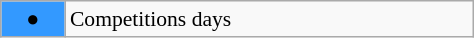<table class=wikitable style="margin:0.5em auto; font-size:90%; position:relative; width:25%;">
<tr>
<td style="width:2.5em; background-color:#3399ff; text-align:center;">●</td>
<td>Competitions days</td>
</tr>
</table>
